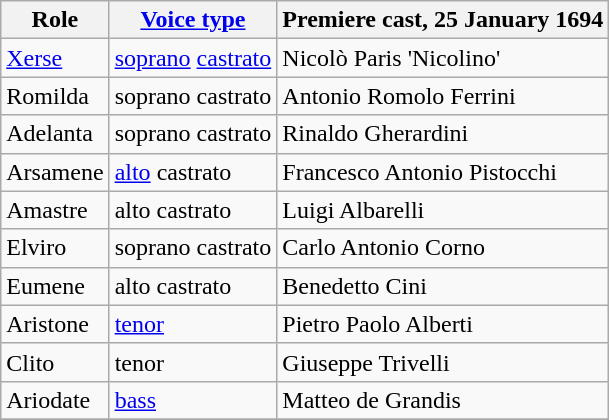<table class="wikitable">
<tr>
<th>Role</th>
<th><a href='#'>Voice type</a></th>
<th>Premiere cast, 25 January 1694</th>
</tr>
<tr>
<td><a href='#'>Xerse</a></td>
<td><a href='#'>soprano</a> <a href='#'>castrato</a></td>
<td>Nicolò Paris 'Nicolino'</td>
</tr>
<tr>
<td>Romilda</td>
<td>soprano castrato</td>
<td>Antonio Romolo Ferrini</td>
</tr>
<tr>
<td>Adelanta</td>
<td>soprano castrato</td>
<td>Rinaldo Gherardini</td>
</tr>
<tr>
<td>Arsamene</td>
<td><a href='#'>alto</a> castrato</td>
<td>Francesco Antonio Pistocchi</td>
</tr>
<tr>
<td>Amastre</td>
<td>alto castrato</td>
<td>Luigi Albarelli</td>
</tr>
<tr>
<td>Elviro</td>
<td>soprano castrato</td>
<td>Carlo Antonio Corno</td>
</tr>
<tr>
<td>Eumene</td>
<td>alto castrato</td>
<td>Benedetto Cini</td>
</tr>
<tr>
<td>Aristone</td>
<td><a href='#'>tenor</a></td>
<td>Pietro Paolo Alberti</td>
</tr>
<tr>
<td>Clito</td>
<td>tenor</td>
<td>Giuseppe Trivelli</td>
</tr>
<tr>
<td>Ariodate</td>
<td><a href='#'>bass</a></td>
<td>Matteo de Grandis</td>
</tr>
<tr>
</tr>
</table>
